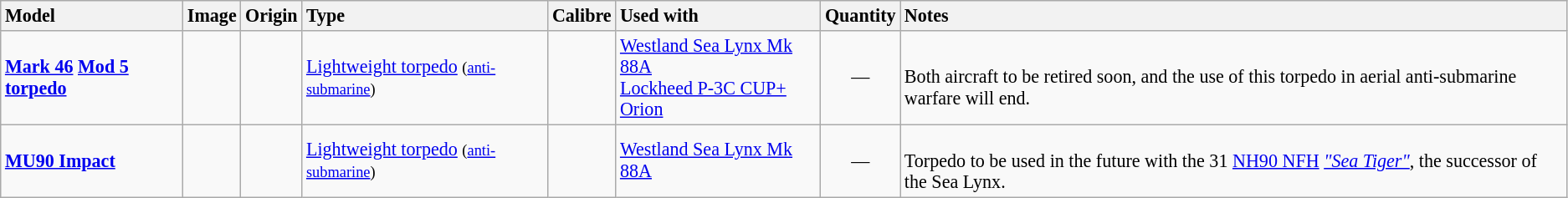<table class="wikitable" style="font-size: 92%;">
<tr>
<th style="text-align: left">Model</th>
<th style="text-align: left">Image</th>
<th style="text-align: left">Origin</th>
<th style="text-align: left">Type</th>
<th style="text-align: left">Calibre</th>
<th style="text-align: left">Used with</th>
<th style="text-align: left">Quantity</th>
<th style="text-align: left">Notes</th>
</tr>
<tr>
<td><strong><a href='#'>Mark 46</a></strong> <strong><a href='#'>Mod 5 torpedo</a></strong></td>
<td style="text-align: center"></td>
<td></td>
<td><a href='#'>Lightweight torpedo</a> <small>(<a href='#'>anti-submarine</a>)</small></td>
<td><small></small></td>
<td><a href='#'>Westland Sea Lynx Mk 88A</a><br><a href='#'>Lockheed P-3C CUP+  Orion</a></td>
<td style="text-align: center">—</td>
<td><br>Both aircraft to be retired soon, and the use of this torpedo in aerial anti-submarine warfare will end.</td>
</tr>
<tr>
<td><strong><a href='#'>MU90 Impact</a></strong></td>
<td style="text-align: center"></td>
<td><br></td>
<td><a href='#'>Lightweight torpedo</a> <small>(<a href='#'>anti-submarine</a>)</small></td>
<td><small></small></td>
<td><a href='#'>Westland Sea Lynx Mk 88A</a></td>
<td style="text-align: center">—</td>
<td><br>Torpedo to be used in the future with the 31 <a href='#'>NH90 NFH</a> <a href='#'><em>"Sea Tiger"</em></a>, the successor of the Sea Lynx.</td>
</tr>
</table>
